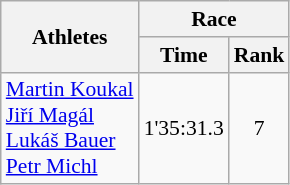<table class="wikitable" border="1" style="font-size:90%">
<tr>
<th rowspan=2>Athletes</th>
<th colspan=2>Race</th>
</tr>
<tr>
<th>Time</th>
<th>Rank</th>
</tr>
<tr>
<td><a href='#'>Martin Koukal</a><br><a href='#'>Jiří Magál</a><br><a href='#'>Lukáš Bauer</a><br><a href='#'>Petr Michl</a></td>
<td align=center>1'35:31.3</td>
<td align=center>7</td>
</tr>
</table>
